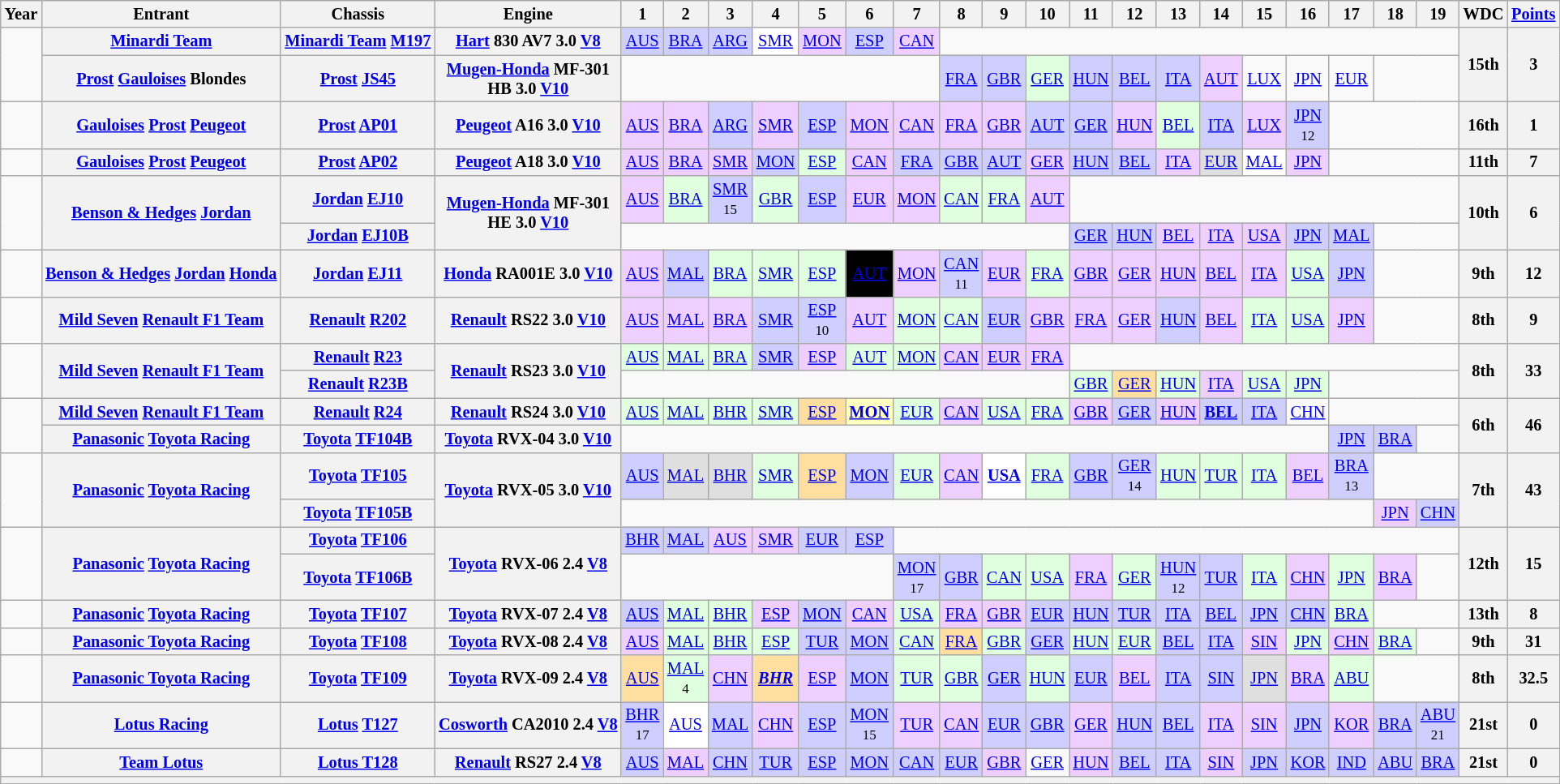<table class="wikitable" style="text-align:center; font-size:85%">
<tr>
<th>Year</th>
<th>Entrant</th>
<th>Chassis</th>
<th>Engine</th>
<th>1</th>
<th>2</th>
<th>3</th>
<th>4</th>
<th>5</th>
<th>6</th>
<th>7</th>
<th>8</th>
<th>9</th>
<th>10</th>
<th>11</th>
<th>12</th>
<th>13</th>
<th>14</th>
<th>15</th>
<th>16</th>
<th>17</th>
<th>18</th>
<th>19</th>
<th>WDC</th>
<th><a href='#'>Points</a></th>
</tr>
<tr>
<td rowspan=2></td>
<th nowrap><a href='#'>Minardi Team</a></th>
<th nowrap><a href='#'>Minardi Team</a> <a href='#'>M197</a></th>
<th nowrap><a href='#'>Hart</a> 830 AV7 3.0 <a href='#'>V8</a></th>
<td style="background:#cfcfff;"><a href='#'>AUS</a><br></td>
<td style="background:#cfcfff;"><a href='#'>BRA</a><br></td>
<td style="background:#cfcfff;"><a href='#'>ARG</a><br></td>
<td style="background:#ffffff;"><a href='#'>SMR</a><br></td>
<td style="background:#efcfff;"><a href='#'>MON</a><br></td>
<td style="background:#cfcfff;"><a href='#'>ESP</a><br></td>
<td style="background:#efcfff;"><a href='#'>CAN</a><br></td>
<td colspan=12></td>
<th rowspan=2>15th</th>
<th rowspan=2>3</th>
</tr>
<tr>
<th nowrap><a href='#'>Prost</a> <a href='#'>Gauloises</a> Blondes</th>
<th nowrap><a href='#'>Prost</a> <a href='#'>JS45</a></th>
<th nowrap><a href='#'>Mugen-Honda</a> MF-301<br>HB 3.0 <a href='#'>V10</a></th>
<td colspan=7></td>
<td style="background:#cfcfff;"><a href='#'>FRA</a><br></td>
<td style="background:#cfcfff;"><a href='#'>GBR</a><br></td>
<td style="background:#dfffdf;"><a href='#'>GER</a><br></td>
<td style="background:#cfcfff;"><a href='#'>HUN</a><br></td>
<td style="background:#cfcfff;"><a href='#'>BEL</a><br></td>
<td style="background:#cfcfff;"><a href='#'>ITA</a><br></td>
<td style="background:#efcfff;"><a href='#'>AUT</a><br></td>
<td><a href='#'>LUX</a></td>
<td><a href='#'>JPN</a></td>
<td><a href='#'>EUR</a></td>
<td colspan=2></td>
</tr>
<tr>
<td></td>
<th nowrap><a href='#'>Gauloises</a> <a href='#'>Prost</a> <a href='#'>Peugeot</a></th>
<th nowrap><a href='#'>Prost</a> <a href='#'>AP01</a></th>
<th nowrap><a href='#'>Peugeot</a> A16 3.0 <a href='#'>V10</a></th>
<td style="background:#efcfff;"><a href='#'>AUS</a><br></td>
<td style="background:#efcfff;"><a href='#'>BRA</a><br></td>
<td style="background:#cfcfff;"><a href='#'>ARG</a><br></td>
<td style="background:#efcfff;"><a href='#'>SMR</a><br></td>
<td style="background:#cfcfff;"><a href='#'>ESP</a><br></td>
<td style="background:#efcfff;"><a href='#'>MON</a><br></td>
<td style="background:#efcfff;"><a href='#'>CAN</a><br></td>
<td style="background:#efcfff;"><a href='#'>FRA</a><br></td>
<td style="background:#efcfff;"><a href='#'>GBR</a><br></td>
<td style="background:#cfcfff;"><a href='#'>AUT</a><br></td>
<td style="background:#cfcfff;"><a href='#'>GER</a><br></td>
<td style="background:#efcfff;"><a href='#'>HUN</a><br></td>
<td style="background:#dfffdf;"><a href='#'>BEL</a><br></td>
<td style="background:#cfcfff;"><a href='#'>ITA</a><br></td>
<td style="background:#efcfff;"><a href='#'>LUX</a><br></td>
<td style="background:#cfcfff;"><a href='#'>JPN</a><br><small>12</small></td>
<td colspan=3></td>
<th>16th</th>
<th>1</th>
</tr>
<tr>
<td></td>
<th nowrap><a href='#'>Gauloises</a> <a href='#'>Prost</a> <a href='#'>Peugeot</a></th>
<th nowrap><a href='#'>Prost</a> <a href='#'>AP02</a></th>
<th nowrap><a href='#'>Peugeot</a> A18 3.0 <a href='#'>V10</a></th>
<td style="background:#efcfff;"><a href='#'>AUS</a><br></td>
<td style="background:#efcfff;"><a href='#'>BRA</a><br></td>
<td style="background:#efcfff;"><a href='#'>SMR</a><br></td>
<td style="background:#cfcfff;"><a href='#'>MON</a><br></td>
<td style="background:#dfffdf;"><a href='#'>ESP</a><br></td>
<td style="background:#efcfff;"><a href='#'>CAN</a><br></td>
<td style="background:#cfcfff;"><a href='#'>FRA</a><br></td>
<td style="background:#cfcfff;"><a href='#'>GBR</a><br></td>
<td style="background:#cfcfff;"><a href='#'>AUT</a><br></td>
<td style="background:#efcfff;"><a href='#'>GER</a><br></td>
<td style="background:#cfcfff;"><a href='#'>HUN</a><br></td>
<td style="background:#cfcfff;"><a href='#'>BEL</a><br></td>
<td style="background:#efcfff;"><a href='#'>ITA</a><br></td>
<td style="background:#dfdfdf;"><a href='#'>EUR</a><br></td>
<td style="background:#ffffff;"><a href='#'>MAL</a><br></td>
<td style="background:#efcfff;"><a href='#'>JPN</a><br></td>
<td colspan=3></td>
<th>11th</th>
<th>7</th>
</tr>
<tr>
<td rowspan="2"></td>
<th rowspan="2" nowrap><a href='#'>Benson & Hedges</a> <a href='#'>Jordan</a></th>
<th nowrap><a href='#'>Jordan</a> <a href='#'>EJ10</a></th>
<th rowspan="2" nowrap><a href='#'>Mugen-Honda</a> MF-301<br>HE 3.0 <a href='#'>V10</a></th>
<td style="background:#efcfff;"><a href='#'>AUS</a><br></td>
<td style="background:#dfffdf;"><a href='#'>BRA</a><br></td>
<td style="background:#cfcfff;"><a href='#'>SMR</a><br><small>15</small></td>
<td style="background:#dfffdf;"><a href='#'>GBR</a><br></td>
<td style="background:#cfcfff;"><a href='#'>ESP</a><br></td>
<td style="background:#efcfff;"><a href='#'>EUR</a><br></td>
<td style="background:#efcfff;"><a href='#'>MON</a><br></td>
<td style="background:#dfffdf;"><a href='#'>CAN</a><br></td>
<td style="background:#dfffdf;"><a href='#'>FRA</a><br></td>
<td style="background:#efcfff;"><a href='#'>AUT</a><br></td>
<td colspan=9></td>
<th rowspan="2">10th</th>
<th rowspan="2">6</th>
</tr>
<tr>
<th nowrap><a href='#'>Jordan</a> <a href='#'>EJ10B</a></th>
<td colspan=10></td>
<td style="background:#cfcfff;"><a href='#'>GER</a><br></td>
<td style="background:#cfcfff;"><a href='#'>HUN</a><br></td>
<td style="background:#efcfff;"><a href='#'>BEL</a><br></td>
<td style="background:#efcfff;"><a href='#'>ITA</a><br></td>
<td style="background:#efcfff;"><a href='#'>USA</a><br></td>
<td style="background:#cfcfff;"><a href='#'>JPN</a><br></td>
<td style="background:#cfcfff;"><a href='#'>MAL</a><br></td>
<td colspan=2></td>
</tr>
<tr>
<td></td>
<th nowrap><a href='#'>Benson & Hedges</a> <a href='#'>Jordan</a> <a href='#'>Honda</a></th>
<th nowrap><a href='#'>Jordan</a> <a href='#'>EJ11</a></th>
<th nowrap><a href='#'>Honda</a> RA001E 3.0 <a href='#'>V10</a></th>
<td style="background:#efcfff;"><a href='#'>AUS</a><br></td>
<td style="background:#cfcfff;"><a href='#'>MAL</a><br></td>
<td style="background:#dfffdf;"><a href='#'>BRA</a><br></td>
<td style="background:#dfffdf;"><a href='#'>SMR</a><br></td>
<td style="background:#dfffdf;"><a href='#'>ESP</a><br></td>
<td style="background:#000; color:white;"><a href='#'><span>AUT</span></a><br></td>
<td style="background:#efcfff;"><a href='#'>MON</a><br></td>
<td style="background:#cfcfff;"><a href='#'>CAN</a><br><small>11</small></td>
<td style="background:#efcfff;"><a href='#'>EUR</a><br></td>
<td style="background:#dfffdf;"><a href='#'>FRA</a><br></td>
<td style="background:#efcfff;"><a href='#'>GBR</a><br></td>
<td style="background:#efcfff;"><a href='#'>GER</a><br></td>
<td style="background:#efcfff;"><a href='#'>HUN</a><br></td>
<td style="background:#efcfff;"><a href='#'>BEL</a><br></td>
<td style="background:#efcfff;"><a href='#'>ITA</a><br></td>
<td style="background:#dfffdf;"><a href='#'>USA</a><br></td>
<td style="background:#cfcfff;"><a href='#'>JPN</a><br></td>
<td colspan=2></td>
<th>9th</th>
<th>12</th>
</tr>
<tr>
<td></td>
<th nowrap><a href='#'>Mild Seven</a> <a href='#'>Renault F1 Team</a></th>
<th nowrap><a href='#'>Renault</a> <a href='#'>R202</a></th>
<th nowrap><a href='#'>Renault</a> RS22 3.0 <a href='#'>V10</a></th>
<td style="background:#efcfff;"><a href='#'>AUS</a><br></td>
<td style="background:#efcfff;"><a href='#'>MAL</a><br></td>
<td style="background:#efcfff;"><a href='#'>BRA</a><br></td>
<td style="background:#cfcfff;"><a href='#'>SMR</a><br></td>
<td style="background:#cfcfff;"><a href='#'>ESP</a><br><small>10</small></td>
<td style="background:#efcfff;"><a href='#'>AUT</a><br></td>
<td style="background:#dfffdf;"><a href='#'>MON</a><br></td>
<td style="background:#dfffdf;"><a href='#'>CAN</a><br></td>
<td style="background:#cfcfff;"><a href='#'>EUR</a><br></td>
<td style="background:#efcfff;"><a href='#'>GBR</a><br></td>
<td style="background:#efcfff;"><a href='#'>FRA</a><br></td>
<td style="background:#efcfff;"><a href='#'>GER</a><br></td>
<td style="background:#cfcfff;"><a href='#'>HUN</a><br></td>
<td style="background:#efcfff;"><a href='#'>BEL</a><br></td>
<td style="background:#dfffdf;"><a href='#'>ITA</a><br></td>
<td style="background:#dfffdf;"><a href='#'>USA</a><br></td>
<td style="background:#efcfff;"><a href='#'>JPN</a><br></td>
<td colspan=2></td>
<th>8th</th>
<th>9</th>
</tr>
<tr>
<td rowspan="2"></td>
<th rowspan="2" nowrap><a href='#'>Mild Seven</a> <a href='#'>Renault F1 Team</a></th>
<th nowrap><a href='#'>Renault</a> <a href='#'>R23</a></th>
<th rowspan="2" nowrap><a href='#'>Renault</a> RS23 3.0 <a href='#'>V10</a></th>
<td style="background:#dfffdf;"><a href='#'>AUS</a><br></td>
<td style="background:#dfffdf;"><a href='#'>MAL</a><br></td>
<td style="background:#dfffdf;"><a href='#'>BRA</a><br></td>
<td style="background:#cfcfff;"><a href='#'>SMR</a><br></td>
<td style="background:#efcfff;"><a href='#'>ESP</a><br></td>
<td style="background:#dfffdf;"><a href='#'>AUT</a><br></td>
<td style="background:#dfffdf;"><a href='#'>MON</a><br></td>
<td style="background:#efcfff;"><a href='#'>CAN</a><br></td>
<td style="background:#efcfff;"><a href='#'>EUR</a><br></td>
<td style="background:#efcfff;"><a href='#'>FRA</a><br></td>
<td colspan=9></td>
<th rowspan="2">8th</th>
<th rowspan="2">33</th>
</tr>
<tr>
<th nowrap><a href='#'>Renault</a> <a href='#'>R23B</a></th>
<td colspan=10></td>
<td style="background:#dfffdf;"><a href='#'>GBR</a><br></td>
<td style="background:#ffdf9f;"><a href='#'>GER</a><br></td>
<td style="background:#dfffdf;"><a href='#'>HUN</a><br></td>
<td style="background:#efcfff;"><a href='#'>ITA</a><br></td>
<td style="background:#dfffdf;"><a href='#'>USA</a><br></td>
<td style="background:#dfffdf;"><a href='#'>JPN</a><br></td>
<td colspan=3></td>
</tr>
<tr>
<td rowspan="2"></td>
<th nowrap><a href='#'>Mild Seven</a> <a href='#'>Renault F1 Team</a></th>
<th nowrap><a href='#'>Renault</a> <a href='#'>R24</a></th>
<th nowrap><a href='#'>Renault</a> RS24 3.0 <a href='#'>V10</a></th>
<td style="background:#dfffdf;"><a href='#'>AUS</a><br></td>
<td style="background:#dfffdf;"><a href='#'>MAL</a><br></td>
<td style="background:#dfffdf;"><a href='#'>BHR</a><br></td>
<td style="background:#dfffdf;"><a href='#'>SMR</a><br></td>
<td style="background:#ffdf9f;"><a href='#'>ESP</a><br></td>
<td style="background:#ffffbf;"><strong><a href='#'>MON</a></strong><br></td>
<td style="background:#dfffdf;"><a href='#'>EUR</a><br></td>
<td style="background:#efcfff;"><a href='#'>CAN</a><br></td>
<td style="background:#dfffdf;"><a href='#'>USA</a><br></td>
<td style="background:#dfffdf;"><a href='#'>FRA</a><br></td>
<td style="background:#efcfff;"><a href='#'>GBR</a><br></td>
<td style="background:#cfcfff;"><a href='#'>GER</a><br></td>
<td style="background:#efcfff;"><a href='#'>HUN</a><br></td>
<td style="background:#cfcfff;"><strong><a href='#'>BEL</a></strong><br></td>
<td style="background:#cfcfff;"><a href='#'>ITA</a><br></td>
<td><a href='#'>CHN</a></td>
<td colspan=3></td>
<th rowspan="2">6th</th>
<th rowspan="2">46</th>
</tr>
<tr>
<th nowrap><a href='#'>Panasonic</a> <a href='#'>Toyota Racing</a></th>
<th nowrap><a href='#'>Toyota</a> <a href='#'>TF104B</a></th>
<th nowrap><a href='#'>Toyota</a> RVX-04 3.0 <a href='#'>V10</a></th>
<td colspan=16></td>
<td style="background:#cfcfff;"><a href='#'>JPN</a><br></td>
<td style="background:#cfcfff;"><a href='#'>BRA</a><br></td>
<td></td>
</tr>
<tr>
<td rowspan="2"></td>
<th rowspan="2" nowrap><a href='#'>Panasonic</a> <a href='#'>Toyota Racing</a></th>
<th nowrap><a href='#'>Toyota</a> <a href='#'>TF105</a></th>
<th rowspan="2" nowrap><a href='#'>Toyota</a> RVX-05 3.0 <a href='#'>V10</a></th>
<td style="background:#cfcfff;"><a href='#'>AUS</a><br></td>
<td style="background:#dfdfdf;"><a href='#'>MAL</a><br></td>
<td style="background:#dfdfdf;"><a href='#'>BHR</a><br></td>
<td style="background:#dfffdf;"><a href='#'>SMR</a><br></td>
<td style="background:#ffdf9f;"><a href='#'>ESP</a><br></td>
<td style="background:#cfcfff;"><a href='#'>MON</a><br></td>
<td style="background:#dfffdf;"><a href='#'>EUR</a><br></td>
<td style="background:#efcfff;"><a href='#'>CAN</a><br></td>
<td style="background:#ffffff;"><strong><a href='#'>USA</a></strong><br></td>
<td style="background:#dfffdf;"><a href='#'>FRA</a><br></td>
<td style="background:#cfcfff;"><a href='#'>GBR</a><br></td>
<td style="background:#cfcfff;"><a href='#'>GER</a><br><small>14</small></td>
<td style="background:#dfffdf;"><a href='#'>HUN</a><br></td>
<td style="background:#dfffdf;"><a href='#'>TUR</a><br></td>
<td style="background:#dfffdf;"><a href='#'>ITA</a><br></td>
<td style="background:#efcfff;"><a href='#'>BEL</a><br></td>
<td style="background:#cfcfff;"><a href='#'>BRA</a><br><small>13</small></td>
<td colspan=2></td>
<th rowspan="2">7th</th>
<th rowspan="2">43</th>
</tr>
<tr>
<th nowrap><a href='#'>Toyota</a> <a href='#'>TF105B</a></th>
<td colspan=17></td>
<td style="background:#efcfff;"><a href='#'>JPN</a><br></td>
<td style="background:#cfcfff;"><a href='#'>CHN</a><br></td>
</tr>
<tr>
<td rowspan="2"></td>
<th rowspan="2" nowrap><a href='#'>Panasonic</a> <a href='#'>Toyota Racing</a></th>
<th nowrap><a href='#'>Toyota</a> <a href='#'>TF106</a></th>
<th rowspan="2" nowrap><a href='#'>Toyota</a> RVX-06 2.4 <a href='#'>V8</a></th>
<td style="background:#cfcfff;"><a href='#'>BHR</a><br></td>
<td style="background:#cfcfff;"><a href='#'>MAL</a><br></td>
<td style="background:#efcfff;"><a href='#'>AUS</a><br></td>
<td style="background:#efcfff;"><a href='#'>SMR</a><br></td>
<td style="background:#cfcfff;"><a href='#'>EUR</a><br></td>
<td style="background:#cfcfff;"><a href='#'>ESP</a><br></td>
<td colspan=13></td>
<th rowspan="2">12th</th>
<th rowspan="2">15</th>
</tr>
<tr>
<th nowrap><a href='#'>Toyota</a> <a href='#'>TF106B</a></th>
<td colspan=6></td>
<td style="background:#cfcfff;"><a href='#'>MON</a><br><small>17</small></td>
<td style="background:#cfcfff;"><a href='#'>GBR</a><br></td>
<td style="background:#dfffdf;"><a href='#'>CAN</a><br></td>
<td style="background:#dfffdf;"><a href='#'>USA</a><br></td>
<td style="background:#efcfff;"><a href='#'>FRA</a><br></td>
<td style="background:#dfffdf;"><a href='#'>GER</a><br></td>
<td style="background:#cfcfff;"><a href='#'>HUN</a><br><small>12</small></td>
<td style="background:#cfcfff;"><a href='#'>TUR</a><br></td>
<td style="background:#dfffdf;"><a href='#'>ITA</a><br></td>
<td style="background:#efcfff;"><a href='#'>CHN</a><br></td>
<td style="background:#dfffdf;"><a href='#'>JPN</a><br></td>
<td style="background:#efcfff;"><a href='#'>BRA</a><br></td>
<td></td>
</tr>
<tr>
<td></td>
<th nowrap><a href='#'>Panasonic</a> <a href='#'>Toyota Racing</a></th>
<th nowrap><a href='#'>Toyota</a> <a href='#'>TF107</a></th>
<th nowrap><a href='#'>Toyota</a> RVX-07 2.4 <a href='#'>V8</a></th>
<td style="background:#cfcfff;"><a href='#'>AUS</a><br></td>
<td style="background:#dfffdf;"><a href='#'>MAL</a><br></td>
<td style="background:#dfffdf;"><a href='#'>BHR</a><br></td>
<td style="background:#efcfff;"><a href='#'>ESP</a><br></td>
<td style="background:#cfcfff;"><a href='#'>MON</a><br></td>
<td style="background:#efcfff;"><a href='#'>CAN</a><br></td>
<td style="background:#dfffdf;"><a href='#'>USA</a><br></td>
<td style="background:#efcfff;"><a href='#'>FRA</a><br></td>
<td style="background:#efcfff;"><a href='#'>GBR</a><br></td>
<td style="background:#cfcfff;"><a href='#'>EUR</a><br></td>
<td style="background:#cfcfff;"><a href='#'>HUN</a><br></td>
<td style="background:#cfcfff;"><a href='#'>TUR</a><br></td>
<td style="background:#cfcfff;"><a href='#'>ITA</a><br></td>
<td style="background:#cfcfff;"><a href='#'>BEL</a><br></td>
<td style="background:#cfcfff;"><a href='#'>JPN</a><br></td>
<td style="background:#cfcfff;"><a href='#'>CHN</a><br></td>
<td style="background:#dfffdf;"><a href='#'>BRA</a><br></td>
<td colspan=2></td>
<th>13th</th>
<th>8</th>
</tr>
<tr>
<td></td>
<th nowrap><a href='#'>Panasonic Toyota Racing</a></th>
<th nowrap><a href='#'>Toyota</a> <a href='#'>TF108</a></th>
<th nowrap><a href='#'>Toyota</a> RVX-08 2.4 <a href='#'>V8</a></th>
<td style="background:#efcfff;"><a href='#'>AUS</a><br></td>
<td style="background:#dfffdf;"><a href='#'>MAL</a><br></td>
<td style="background:#dfffdf;"><a href='#'>BHR</a><br></td>
<td style="background:#dfffdf;"><a href='#'>ESP</a><br></td>
<td style="background:#cfcfff;"><a href='#'>TUR</a><br></td>
<td style="background:#cfcfff;"><a href='#'>MON</a><br></td>
<td style="background:#dfffdf;"><a href='#'>CAN</a><br></td>
<td style="background:#ffdf9f;"><a href='#'>FRA</a><br></td>
<td style="background:#dfffdf;"><a href='#'>GBR</a><br></td>
<td style="background:#cfcfff;"><a href='#'>GER</a><br></td>
<td style="background:#dfffdf;"><a href='#'>HUN</a><br></td>
<td style="background:#dfffdf;"><a href='#'>EUR</a><br></td>
<td style="background:#cfcfff;"><a href='#'>BEL</a><br></td>
<td style="background:#cfcfff;"><a href='#'>ITA</a><br></td>
<td style="background:#efcfff;"><a href='#'>SIN</a><br></td>
<td style="background:#dfffdf;"><a href='#'>JPN</a><br></td>
<td style="background:#efcfff;"><a href='#'>CHN</a><br></td>
<td style="background:#dfffdf;"><a href='#'>BRA</a><br></td>
<td></td>
<th>9th</th>
<th>31</th>
</tr>
<tr>
<td></td>
<th nowrap><a href='#'>Panasonic Toyota Racing</a></th>
<th nowrap><a href='#'>Toyota</a> <a href='#'>TF109</a></th>
<th nowrap><a href='#'>Toyota</a> RVX-09 2.4 <a href='#'>V8</a></th>
<td style="background:#ffdf9f;"><a href='#'>AUS</a><br></td>
<td style="background:#dfffdf;"><a href='#'>MAL</a><br><small>4</small></td>
<td style="background:#efcfff;"><a href='#'>CHN</a><br></td>
<td style="background:#ffdf9f;"><strong><em><a href='#'>BHR</a></em></strong><br></td>
<td style="background:#efcfff;"><a href='#'>ESP</a><br></td>
<td style="background:#cfcfff;"><a href='#'>MON</a><br></td>
<td style="background:#dfffdf;"><a href='#'>TUR</a><br></td>
<td style="background:#dfffdf;"><a href='#'>GBR</a><br></td>
<td style="background:#cfcfff;"><a href='#'>GER</a><br></td>
<td style="background:#dfffdf;"><a href='#'>HUN</a><br></td>
<td style="background:#cfcfff;"><a href='#'>EUR</a><br></td>
<td style="background:#efcfff;"><a href='#'>BEL</a><br></td>
<td style="background:#cfcfff;"><a href='#'>ITA</a><br></td>
<td style="background:#cfcfff;"><a href='#'>SIN</a><br></td>
<td style="background:#dfdfdf;"><a href='#'>JPN</a><br></td>
<td style="background:#efcfff;"><a href='#'>BRA</a><br></td>
<td style="background:#dfffdf;"><a href='#'>ABU</a><br></td>
<td colspan=2></td>
<th>8th</th>
<th>32.5</th>
</tr>
<tr>
<td></td>
<th nowrap><a href='#'>Lotus Racing</a></th>
<th nowrap><a href='#'>Lotus</a> <a href='#'>T127</a></th>
<th nowrap><a href='#'>Cosworth</a> CA2010 2.4 <a href='#'>V8</a></th>
<td style="background:#cfcfff;"><a href='#'>BHR</a><br><small>17</small></td>
<td style="background:#ffffff;"><a href='#'>AUS</a><br></td>
<td style="background:#cfcfff;"><a href='#'>MAL</a><br></td>
<td style="background:#efcfff;"><a href='#'>CHN</a><br></td>
<td style="background:#cfcfff;"><a href='#'>ESP</a><br></td>
<td style="background:#cfcfff;"><a href='#'>MON</a><br><small>15</small></td>
<td style="background:#efcfff;"><a href='#'>TUR</a><br></td>
<td style="background:#efcfff;"><a href='#'>CAN</a><br></td>
<td style="background:#cfcfff;"><a href='#'>EUR</a><br></td>
<td style="background:#cfcfff;"><a href='#'>GBR</a><br></td>
<td style="background:#efcfff;"><a href='#'>GER</a><br></td>
<td style="background:#cfcfff;"><a href='#'>HUN</a><br></td>
<td style="background:#cfcfff;"><a href='#'>BEL</a><br></td>
<td style="background:#efcfff;"><a href='#'>ITA</a><br></td>
<td style="background:#efcfff;"><a href='#'>SIN</a><br></td>
<td style="background:#cfcfff;"><a href='#'>JPN</a><br></td>
<td style="background:#efcfff;"><a href='#'>KOR</a><br></td>
<td style="background:#cfcfff;"><a href='#'>BRA</a><br></td>
<td style="background:#cfcfff;"><a href='#'>ABU</a><br><small>21</small></td>
<th>21st</th>
<th>0</th>
</tr>
<tr>
<td></td>
<th nowrap><a href='#'>Team Lotus</a></th>
<th nowrap><a href='#'>Lotus T128</a></th>
<th nowrap><a href='#'>Renault</a> RS27 2.4 <a href='#'>V8</a></th>
<td style="background:#cfcfff;"><a href='#'>AUS</a><br></td>
<td style="background:#efcfff;"><a href='#'>MAL</a><br></td>
<td style="background:#cfcfff;"><a href='#'>CHN</a><br></td>
<td style="background:#cfcfff;"><a href='#'>TUR</a><br></td>
<td style="background:#cfcfff;"><a href='#'>ESP</a><br></td>
<td style="background:#cfcfff;"><a href='#'>MON</a><br></td>
<td style="background:#cfcfff;"><a href='#'>CAN</a><br></td>
<td style="background:#cfcfff;"><a href='#'>EUR</a><br></td>
<td style="background:#efcfff;"><a href='#'>GBR</a><br></td>
<td><a href='#'>GER</a></td>
<td style="background:#efcfff;"><a href='#'>HUN</a><br></td>
<td style="background:#cfcfff;"><a href='#'>BEL</a><br></td>
<td style="background:#cfcfff;"><a href='#'>ITA</a><br></td>
<td style="background:#efcfff;"><a href='#'>SIN</a><br></td>
<td style="background:#cfcfff;"><a href='#'>JPN</a><br></td>
<td style="background:#cfcfff;"><a href='#'>KOR</a><br></td>
<td style="background:#cfcfff;"><a href='#'>IND</a><br></td>
<td style="background:#cfcfff;"><a href='#'>ABU</a><br></td>
<td style="background:#cfcfff;"><a href='#'>BRA</a><br></td>
<th>21st</th>
<th>0</th>
</tr>
<tr>
<th colspan="25"></th>
</tr>
</table>
